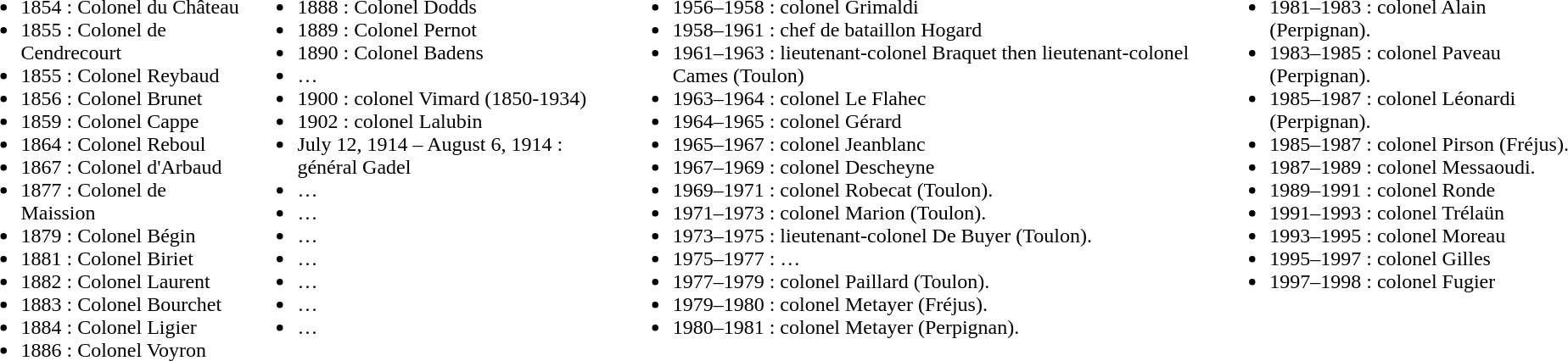<table>
<tr>
<td valign=top><br><ul><li>1854 : Colonel du Château</li><li>1855 : Colonel de Cendrecourt</li><li>1855 : Colonel Reybaud</li><li>1856 : Colonel Brunet</li><li>1859 : Colonel Cappe</li><li>1864 : Colonel Reboul</li><li>1867 : Colonel d'Arbaud</li><li>1877 : Colonel de Maission</li><li>1879 : Colonel Bégin</li><li>1881 : Colonel Biriet</li><li>1882 : Colonel Laurent</li><li>1883 : Colonel Bourchet</li><li>1884 : Colonel Ligier</li><li>1886 : Colonel Voyron</li></ul></td>
<td valign=top><br><ul><li>1888 : Colonel Dodds</li><li>1889 : Colonel Pernot</li><li>1890 : Colonel Badens</li><li>…</li><li>1900 : colonel Vimard (1850-1934)</li><li>1902 : colonel Lalubin</li><li>July 12, 1914 – August 6, 1914 : général Gadel</li><li>…</li><li>…</li><li>…</li><li>…</li><li>…</li><li>…</li><li>…</li></ul></td>
<td valign=top><br><ul><li>1956–1958 : colonel Grimaldi</li><li>1958–1961 : chef de bataillon Hogard</li><li>1961–1963 : lieutenant-colonel Braquet then lieutenant-colonel Cames (Toulon)</li><li>1963–1964 : colonel Le Flahec</li><li>1964–1965 : colonel Gérard</li><li>1965–1967 : colonel Jeanblanc</li><li>1967–1969 : colonel Descheyne</li><li>1969–1971 : colonel Robecat (Toulon).</li><li>1971–1973 : colonel Marion (Toulon).</li><li>1973–1975 : lieutenant-colonel De Buyer (Toulon).</li><li>1975–1977 : …</li><li>1977–1979 : colonel Paillard (Toulon).</li><li>1979–1980 : colonel Metayer (Fréjus).</li><li>1980–1981 : colonel Metayer (Perpignan).</li></ul></td>
<td valign=top><br><ul><li>1981–1983 : colonel Alain (Perpignan).</li><li>1983–1985 : colonel Paveau (Perpignan).</li><li>1985–1987 : colonel Léonardi (Perpignan).</li><li>1985–1987 : colonel Pirson (Fréjus).</li><li>1987–1989 : colonel Messaoudi.</li><li>1989–1991 : colonel Ronde</li><li>1991–1993 : colonel Trélaün</li><li>1993–1995 : colonel Moreau</li><li>1995–1997 : colonel Gilles</li><li>1997–1998 : colonel Fugier</li></ul></td>
</tr>
</table>
